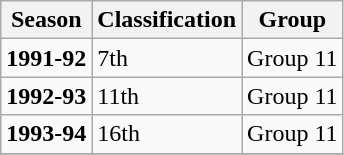<table class="wikitable">
<tr>
<th>Season</th>
<th>Classification </th>
<th colspan="2">Group</th>
</tr>
<tr>
<td align="center"><strong>1991-92</strong></td>
<td>7th</td>
<td>Group 11</td>
</tr>
<tr>
<td align="center"><strong>1992-93</strong></td>
<td>11th</td>
<td>Group 11</td>
</tr>
<tr>
<td align="center"><strong>1993-94</strong></td>
<td>16th</td>
<td>Group 11</td>
</tr>
<tr>
</tr>
</table>
